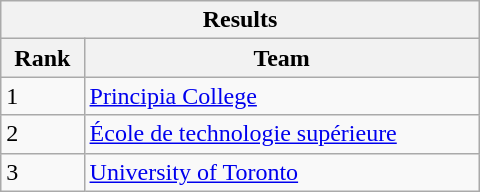<table class="wikitable collapsible collapsed" style="min-width:20em;">
<tr>
<th colspan=2>Results</th>
</tr>
<tr>
<th>Rank</th>
<th>Team</th>
</tr>
<tr>
<td>1</td>
<td><a href='#'>Principia College</a></td>
</tr>
<tr>
<td>2</td>
<td><a href='#'>École de technologie supérieure</a></td>
</tr>
<tr>
<td>3</td>
<td><a href='#'>University of Toronto</a></td>
</tr>
</table>
